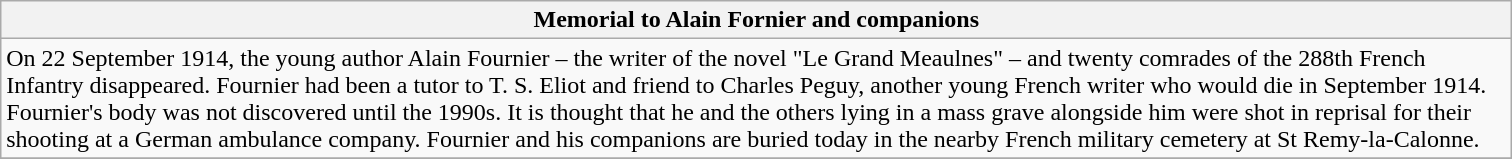<table class="wikitable sortable">
<tr>
<th scope="col" style="width:1000px;">Memorial to Alain Fornier and companions</th>
</tr>
<tr>
<td>On 22 September 1914, the young author Alain Fournier – the writer of the novel "Le Grand Meaulnes" – and twenty comrades of the 288th French Infantry disappeared. Fournier had been a tutor to T. S. Eliot and friend to Charles Peguy, another young French writer who would die in September 1914.<br>Fournier's body was not discovered until the 1990s. It is thought that he and the others lying in a mass grave alongside him were shot in reprisal for their shooting at a German ambulance company. Fournier and his companions are buried today in the nearby French military cemetery at St Remy-la-Calonne.</td>
</tr>
<tr>
</tr>
</table>
